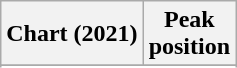<table class="wikitable sortable plainrowheaders" style="text-align:center">
<tr>
<th scope="col">Chart (2021)</th>
<th scope="col">Peak<br>position</th>
</tr>
<tr>
</tr>
<tr>
</tr>
<tr>
</tr>
</table>
